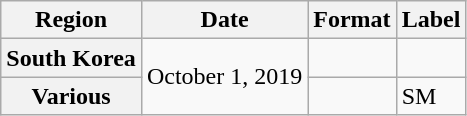<table class="wikitable plainrowheaders">
<tr>
<th scope="col">Region</th>
<th scope="col">Date</th>
<th scope="col">Format</th>
<th scope="col">Label</th>
</tr>
<tr>
<th scope="row">South Korea</th>
<td rowspan="2">October 1, 2019</td>
<td></td>
<td></td>
</tr>
<tr>
<th scope="row">Various </th>
<td></td>
<td>SM</td>
</tr>
</table>
